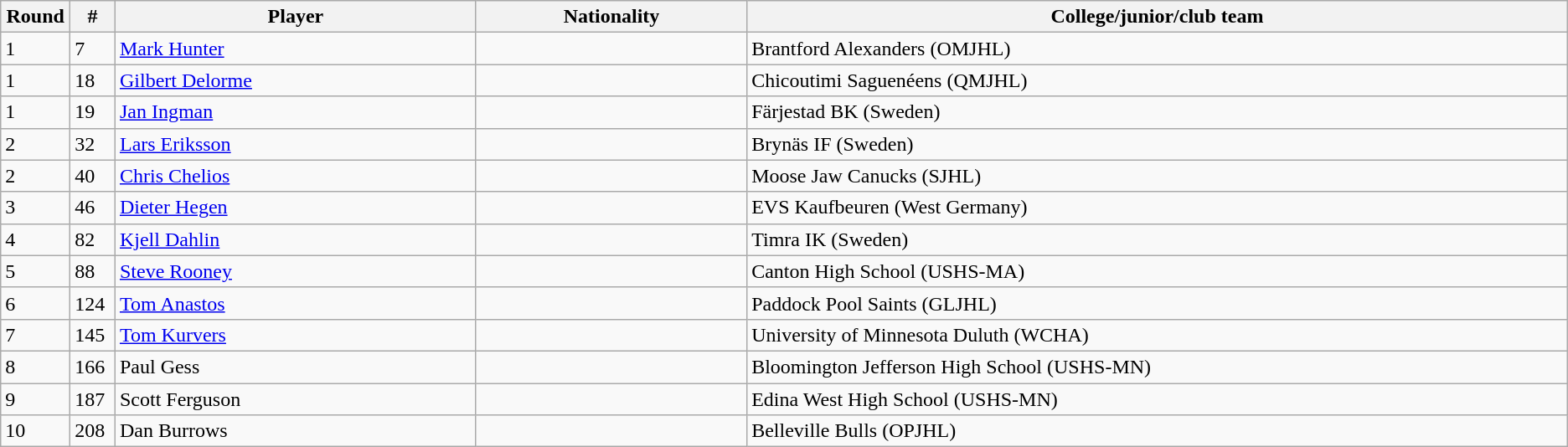<table class="wikitable">
<tr>
<th bgcolor="#DDDDFF" width="2.75%">Round</th>
<th bgcolor="#DDDDFF" width="2.75%">#</th>
<th bgcolor="#DDDDFF" width="22.0%">Player</th>
<th bgcolor="#DDDDFF" width="16.5%">Nationality</th>
<th bgcolor="#DDDDFF" width="50.0%">College/junior/club team</th>
</tr>
<tr>
<td>1</td>
<td>7</td>
<td><a href='#'>Mark Hunter</a></td>
<td></td>
<td>Brantford Alexanders (OMJHL)</td>
</tr>
<tr>
<td>1</td>
<td>18</td>
<td><a href='#'>Gilbert Delorme</a></td>
<td></td>
<td>Chicoutimi Saguenéens (QMJHL)</td>
</tr>
<tr>
<td>1</td>
<td>19</td>
<td><a href='#'>Jan Ingman</a></td>
<td></td>
<td>Färjestad BK (Sweden)</td>
</tr>
<tr>
<td>2</td>
<td>32</td>
<td><a href='#'>Lars Eriksson</a></td>
<td></td>
<td>Brynäs IF (Sweden)</td>
</tr>
<tr>
<td>2</td>
<td>40</td>
<td><a href='#'>Chris Chelios</a></td>
<td></td>
<td>Moose Jaw Canucks (SJHL)</td>
</tr>
<tr>
<td>3</td>
<td>46</td>
<td><a href='#'>Dieter Hegen</a></td>
<td></td>
<td>EVS Kaufbeuren (West Germany)</td>
</tr>
<tr>
<td>4</td>
<td>82</td>
<td><a href='#'>Kjell Dahlin</a></td>
<td></td>
<td>Timra IK (Sweden)</td>
</tr>
<tr>
<td>5</td>
<td>88</td>
<td><a href='#'>Steve Rooney</a></td>
<td></td>
<td>Canton High School (USHS-MA)</td>
</tr>
<tr>
<td>6</td>
<td>124</td>
<td><a href='#'>Tom Anastos</a></td>
<td></td>
<td>Paddock Pool Saints (GLJHL)</td>
</tr>
<tr>
<td>7</td>
<td>145</td>
<td><a href='#'>Tom Kurvers</a></td>
<td></td>
<td>University of Minnesota Duluth (WCHA)</td>
</tr>
<tr>
<td>8</td>
<td>166</td>
<td>Paul Gess</td>
<td></td>
<td>Bloomington Jefferson High School (USHS-MN)</td>
</tr>
<tr>
<td>9</td>
<td>187</td>
<td>Scott Ferguson</td>
<td></td>
<td>Edina West High School (USHS-MN)</td>
</tr>
<tr>
<td>10</td>
<td>208</td>
<td>Dan Burrows</td>
<td></td>
<td>Belleville Bulls (OPJHL)</td>
</tr>
</table>
